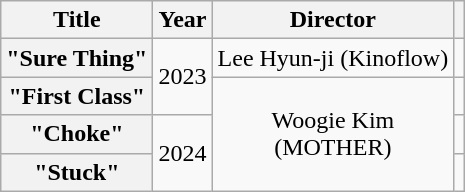<table class="wikitable plainrowheaders" style="text-align:center; table-layout:fixed; margin-right:0">
<tr>
<th scope="col">Title</th>
<th scope="col">Year</th>
<th scope="col">Director</th>
<th></th>
</tr>
<tr>
<th scope="row">"Sure Thing"</th>
<td rowspan="2">2023</td>
<td>Lee Hyun-ji (Kinoflow)</td>
<td></td>
</tr>
<tr>
<th scope="row">"First Class"</th>
<td rowspan="3">Woogie Kim<br>(MOTHER)</td>
<td></td>
</tr>
<tr>
<th scope="row">"Choke"</th>
<td rowspan="2">2024</td>
<td></td>
</tr>
<tr>
<th scope="row">"Stuck"</th>
<td></td>
</tr>
</table>
